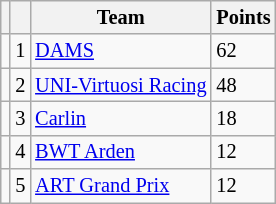<table class="wikitable" style="font-size: 85%;">
<tr>
<th></th>
<th></th>
<th>Team</th>
<th>Points</th>
</tr>
<tr>
<td align="left"></td>
<td align="center">1</td>
<td> <a href='#'>DAMS</a></td>
<td>62</td>
</tr>
<tr>
<td align="left"></td>
<td align="center">2</td>
<td> <a href='#'>UNI-Virtuosi Racing</a></td>
<td>48</td>
</tr>
<tr>
<td align="left"></td>
<td align="center">3</td>
<td> <a href='#'>Carlin</a></td>
<td>18</td>
</tr>
<tr>
<td align="left"></td>
<td align="center">4</td>
<td> <a href='#'>BWT Arden</a></td>
<td>12</td>
</tr>
<tr>
<td align="left"></td>
<td align="center">5</td>
<td> <a href='#'>ART Grand Prix</a></td>
<td>12</td>
</tr>
</table>
